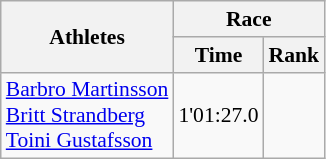<table class="wikitable" border="1" style="font-size:90%">
<tr>
<th rowspan=2>Athletes</th>
<th colspan=2>Race</th>
</tr>
<tr>
<th>Time</th>
<th>Rank</th>
</tr>
<tr>
<td><a href='#'>Barbro Martinsson</a><br><a href='#'>Britt Strandberg</a><br><a href='#'>Toini Gustafsson</a></td>
<td align=center>1'01:27.0</td>
<td align=center></td>
</tr>
</table>
